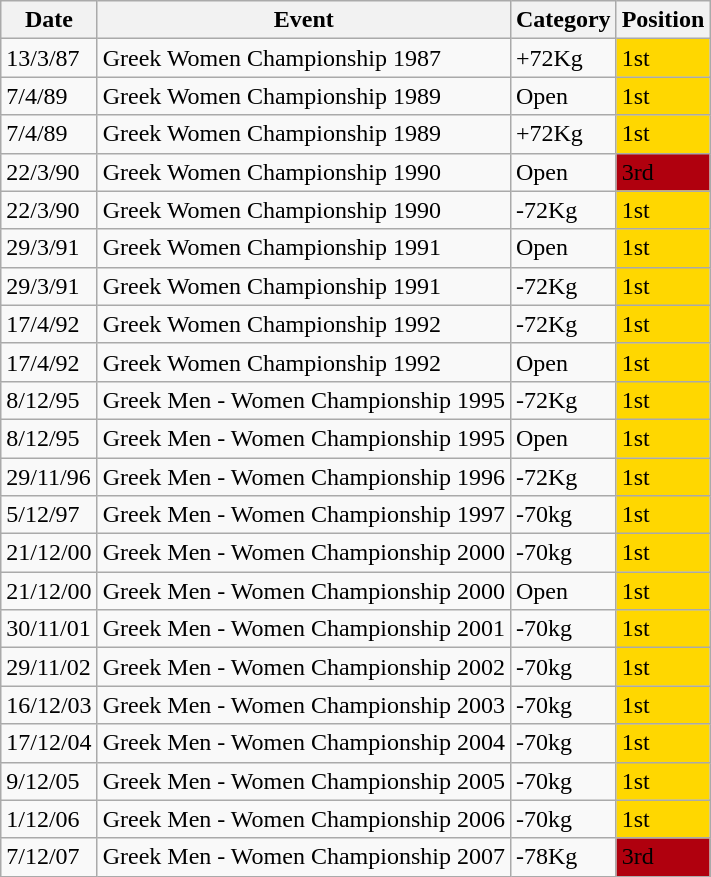<table class="wikitable">
<tr>
<th>Date</th>
<th>Event</th>
<th>Category</th>
<th>Position</th>
</tr>
<tr>
<td>13/3/87</td>
<td>Greek Women Championship 1987</td>
<td>+72Kg</td>
<td bgcolor="gold">1st</td>
</tr>
<tr>
<td>7/4/89</td>
<td>Greek Women Championship 1989</td>
<td>Open</td>
<td bgcolor="gold">1st</td>
</tr>
<tr>
<td>7/4/89</td>
<td>Greek Women Championship 1989</td>
<td>+72Kg</td>
<td bgcolor="gold">1st</td>
</tr>
<tr>
<td>22/3/90</td>
<td>Greek Women Championship 1990</td>
<td>Open</td>
<td bgcolor="bronze">3rd</td>
</tr>
<tr>
<td>22/3/90</td>
<td>Greek Women Championship 1990</td>
<td>-72Kg</td>
<td bgcolor="gold">1st</td>
</tr>
<tr>
<td>29/3/91</td>
<td>Greek Women Championship 1991</td>
<td>Open</td>
<td bgcolor="gold">1st</td>
</tr>
<tr>
<td>29/3/91</td>
<td>Greek Women Championship 1991</td>
<td>-72Kg</td>
<td bgcolor="gold">1st</td>
</tr>
<tr>
<td>17/4/92</td>
<td>Greek Women Championship 1992</td>
<td>-72Kg</td>
<td bgcolor="gold">1st</td>
</tr>
<tr>
<td>17/4/92</td>
<td>Greek Women Championship 1992</td>
<td>Open</td>
<td bgcolor="gold">1st</td>
</tr>
<tr>
<td>8/12/95</td>
<td>Greek Men - Women Championship 1995</td>
<td>-72Kg</td>
<td bgcolor="gold">1st</td>
</tr>
<tr>
<td>8/12/95</td>
<td>Greek Men - Women Championship 1995</td>
<td>Open</td>
<td bgcolor="gold">1st</td>
</tr>
<tr>
<td>29/11/96</td>
<td>Greek Men - Women Championship 1996</td>
<td>-72Kg</td>
<td bgcolor="gold">1st</td>
</tr>
<tr>
<td>5/12/97</td>
<td>Greek Men - Women Championship 1997</td>
<td>-70kg</td>
<td bgcolor="gold">1st</td>
</tr>
<tr>
<td>21/12/00</td>
<td>Greek Men - Women Championship 2000</td>
<td>-70kg</td>
<td bgcolor="gold">1st</td>
</tr>
<tr>
<td>21/12/00</td>
<td>Greek Men - Women Championship 2000</td>
<td>Open</td>
<td bgcolor="gold">1st</td>
</tr>
<tr>
<td>30/11/01</td>
<td>Greek Men - Women Championship 2001</td>
<td>-70kg</td>
<td bgcolor="gold">1st</td>
</tr>
<tr>
<td>29/11/02</td>
<td>Greek Men - Women Championship 2002</td>
<td>-70kg</td>
<td bgcolor="gold">1st</td>
</tr>
<tr>
<td>16/12/03</td>
<td>Greek Men - Women Championship 2003</td>
<td>-70kg</td>
<td bgcolor="gold">1st</td>
</tr>
<tr>
<td>17/12/04</td>
<td>Greek Men - Women Championship 2004</td>
<td>-70kg</td>
<td bgcolor="gold">1st</td>
</tr>
<tr>
<td>9/12/05</td>
<td>Greek Men - Women Championship 2005</td>
<td>-70kg</td>
<td bgcolor="gold">1st</td>
</tr>
<tr>
<td>1/12/06</td>
<td>Greek Men - Women Championship 2006</td>
<td>-70kg</td>
<td bgcolor="gold">1st</td>
</tr>
<tr>
<td>7/12/07</td>
<td>Greek Men - Women Championship 2007</td>
<td>-78Kg</td>
<td bgcolor="bronze">3rd</td>
</tr>
</table>
